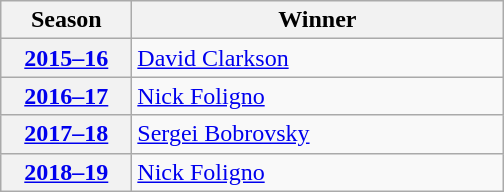<table class="wikitable">
<tr>
<th scope="col" style="width:5em">Season</th>
<th scope="col" style="width:15em">Winner</th>
</tr>
<tr>
<th scope="row"><a href='#'>2015–16</a></th>
<td><a href='#'>David Clarkson</a></td>
</tr>
<tr>
<th scope="row"><a href='#'>2016–17</a></th>
<td><a href='#'>Nick Foligno</a></td>
</tr>
<tr>
<th scope="row"><a href='#'>2017–18</a></th>
<td><a href='#'>Sergei Bobrovsky</a></td>
</tr>
<tr>
<th scope="row"><a href='#'>2018–19</a></th>
<td><a href='#'>Nick Foligno</a></td>
</tr>
</table>
